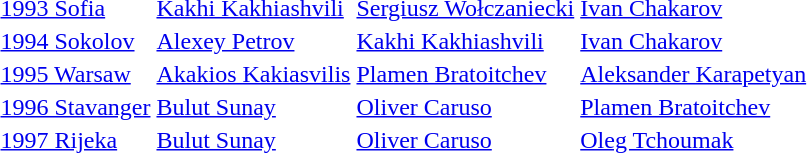<table>
<tr>
<td><a href='#'>1993 Sofia</a></td>
<td> <a href='#'>Kakhi Kakhiashvili</a></td>
<td> <a href='#'>Sergiusz Wołczaniecki</a></td>
<td> <a href='#'>Ivan Chakarov</a></td>
</tr>
<tr>
<td><a href='#'>1994 Sokolov</a></td>
<td> <a href='#'>Alexey Petrov</a></td>
<td> <a href='#'>Kakhi Kakhiashvili</a></td>
<td> <a href='#'>Ivan Chakarov</a></td>
</tr>
<tr>
<td><a href='#'>1995 Warsaw</a></td>
<td> <a href='#'>Akakios Kakiasvilis</a></td>
<td> <a href='#'>Plamen Bratoitchev</a></td>
<td> <a href='#'>Aleksander Karapetyan</a></td>
</tr>
<tr>
<td><a href='#'>1996 Stavanger</a></td>
<td> <a href='#'>Bulut Sunay</a></td>
<td> <a href='#'>Oliver Caruso</a></td>
<td> <a href='#'>Plamen Bratoitchev</a></td>
</tr>
<tr>
<td><a href='#'>1997 Rijeka</a></td>
<td> <a href='#'>Bulut Sunay</a></td>
<td> <a href='#'>Oliver Caruso</a></td>
<td> <a href='#'>Oleg Tchoumak</a></td>
</tr>
</table>
